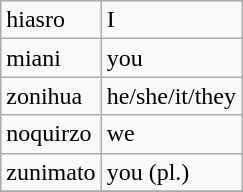<table class="wikitable">
<tr>
<td>hiasro</td>
<td>I</td>
</tr>
<tr>
<td>miani</td>
<td>you</td>
</tr>
<tr>
<td>zonihua</td>
<td>he/she/it/they</td>
</tr>
<tr>
<td>noquirzo</td>
<td>we</td>
</tr>
<tr>
<td>zunimato</td>
<td>you (pl.)</td>
</tr>
<tr>
</tr>
</table>
